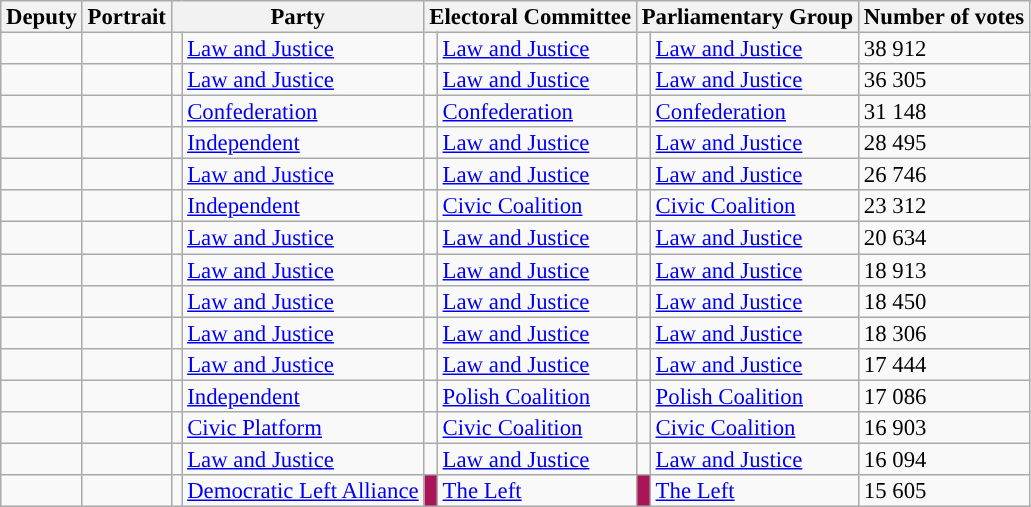<table class="wikitable sortable" style="font-size:95%;line-height:14px;">
<tr>
<th>Deputy</th>
<th>Portrait</th>
<th colspan="2">Party</th>
<th colspan="2">Electoral Committee</th>
<th colspan="2">Parliamentary Group</th>
<th>Number of votes</th>
</tr>
<tr>
<td></td>
<td></td>
<td style="background:"></td>
<td><a href='#'>Law and Justice</a></td>
<td style="background:"></td>
<td><a href='#'>Law and Justice</a></td>
<td style="background:"></td>
<td><a href='#'>Law and Justice</a></td>
<td>38 912</td>
</tr>
<tr>
<td></td>
<td></td>
<td style="background:"></td>
<td><a href='#'>Law and Justice</a></td>
<td style="background:"></td>
<td><a href='#'>Law and Justice</a></td>
<td style="background:"></td>
<td><a href='#'>Law and Justice</a></td>
<td>36 305</td>
</tr>
<tr>
<td></td>
<td></td>
<td style="background:"></td>
<td><a href='#'>Confederation</a></td>
<td style="background:"></td>
<td><a href='#'>Confederation</a></td>
<td style="background:"></td>
<td><a href='#'>Confederation</a></td>
<td>31 148</td>
</tr>
<tr>
<td></td>
<td></td>
<td style="background:"></td>
<td><a href='#'>Independent</a></td>
<td style="background:"></td>
<td><a href='#'>Law and Justice</a></td>
<td style="background:"></td>
<td><a href='#'>Law and Justice</a></td>
<td>28 495</td>
</tr>
<tr>
<td></td>
<td></td>
<td style="background:"></td>
<td><a href='#'>Law and Justice</a></td>
<td style="background:"></td>
<td><a href='#'>Law and Justice</a></td>
<td style="background:"></td>
<td><a href='#'>Law and Justice</a></td>
<td>26 746</td>
</tr>
<tr>
<td></td>
<td></td>
<td style="background:"></td>
<td><a href='#'>Independent</a></td>
<td style="background:"></td>
<td><a href='#'>Civic Coalition</a></td>
<td style="background:"></td>
<td><a href='#'>Civic Coalition</a></td>
<td>23 312</td>
</tr>
<tr>
<td></td>
<td></td>
<td style="background:"></td>
<td><a href='#'>Law and Justice</a></td>
<td style="background:"></td>
<td><a href='#'>Law and Justice</a></td>
<td style="background:"></td>
<td><a href='#'>Law and Justice</a></td>
<td>20 634</td>
</tr>
<tr>
<td></td>
<td></td>
<td style="background:"></td>
<td><a href='#'>Law and Justice</a></td>
<td style="background:"></td>
<td><a href='#'>Law and Justice</a></td>
<td style="background:"></td>
<td><a href='#'>Law and Justice</a></td>
<td>18 913</td>
</tr>
<tr>
<td></td>
<td></td>
<td style="background:"></td>
<td><a href='#'>Law and Justice</a></td>
<td style="background:"></td>
<td><a href='#'>Law and Justice</a></td>
<td style="background:"></td>
<td><a href='#'>Law and Justice</a></td>
<td>18 450</td>
</tr>
<tr>
<td></td>
<td></td>
<td style="background:"></td>
<td><a href='#'>Law and Justice</a></td>
<td style="background:"></td>
<td><a href='#'>Law and Justice</a></td>
<td style="background:"></td>
<td><a href='#'>Law and Justice</a></td>
<td>18 306</td>
</tr>
<tr>
<td></td>
<td></td>
<td style="background:"></td>
<td><a href='#'>Law and Justice</a></td>
<td style="background:"></td>
<td><a href='#'>Law and Justice</a></td>
<td style="background:"></td>
<td><a href='#'>Law and Justice</a></td>
<td>17 444</td>
</tr>
<tr>
<td></td>
<td></td>
<td style="background:"></td>
<td><a href='#'>Independent</a></td>
<td style="background:"></td>
<td><a href='#'>Polish Coalition</a></td>
<td style="background:"></td>
<td><a href='#'>Polish Coalition</a></td>
<td>17 086</td>
</tr>
<tr>
<td></td>
<td></td>
<td style="background:"></td>
<td><a href='#'>Civic Platform</a></td>
<td style="background:"></td>
<td><a href='#'>Civic Coalition</a></td>
<td style="background:"></td>
<td><a href='#'>Civic Coalition</a></td>
<td>16 903</td>
</tr>
<tr>
<td></td>
<td></td>
<td style="background:"></td>
<td><a href='#'>Law and Justice</a></td>
<td style="background:"></td>
<td><a href='#'>Law and Justice</a></td>
<td style="background:"></td>
<td><a href='#'>Law and Justice</a></td>
<td>16 094</td>
</tr>
<tr>
<td></td>
<td></td>
<td style="background:"></td>
<td><a href='#'>Democratic Left Alliance</a></td>
<td style="background:#AC145A;"></td>
<td><a href='#'>The Left</a></td>
<td style="background:#AC145A;"></td>
<td><a href='#'>The Left</a></td>
<td>15 605</td>
</tr>
</table>
